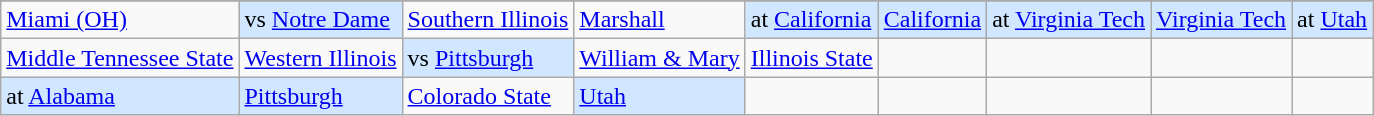<table class="wikitable">
<tr>
</tr>
<tr>
<td><a href='#'>Miami (OH)</a></td>
<td style="background: #D0E7FF;">vs <a href='#'>Notre Dame</a></td>
<td><a href='#'>Southern Illinois</a></td>
<td><a href='#'>Marshall</a></td>
<td style="background: #D0E7FF;">at <a href='#'>California</a></td>
<td style="background: #D0E7FF;"><a href='#'>California</a></td>
<td style="background: #D0E7FF;">at <a href='#'>Virginia Tech</a></td>
<td style="background: #D0E7FF;"><a href='#'>Virginia Tech</a></td>
<td style="background: #D0E7FF;">at <a href='#'>Utah</a></td>
</tr>
<tr>
<td><a href='#'>Middle Tennessee State</a></td>
<td><a href='#'>Western Illinois</a></td>
<td style="background: #D0E7FF;">vs <a href='#'>Pittsburgh</a></td>
<td><a href='#'>William & Mary</a></td>
<td><a href='#'>Illinois State</a></td>
<td></td>
<td></td>
<td></td>
<td></td>
</tr>
<tr>
<td style="background: #D0E7FF;">at <a href='#'>Alabama</a></td>
<td style="background: #D0E7FF;"><a href='#'>Pittsburgh</a></td>
<td><a href='#'>Colorado State</a></td>
<td style="background: #D0E7FF;"><a href='#'>Utah</a></td>
<td></td>
<td></td>
<td></td>
<td></td>
<td></td>
</tr>
</table>
